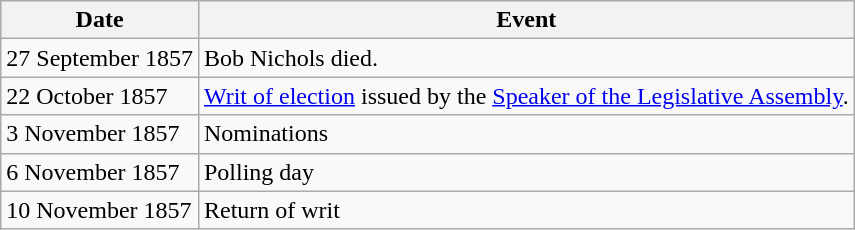<table class="wikitable">
<tr>
<th>Date</th>
<th>Event</th>
</tr>
<tr>
<td>27 September 1857</td>
<td>Bob Nichols died.</td>
</tr>
<tr>
<td>22 October 1857</td>
<td><a href='#'>Writ of election</a> issued by the <a href='#'>Speaker of the Legislative Assembly</a>.</td>
</tr>
<tr>
<td>3 November 1857</td>
<td>Nominations</td>
</tr>
<tr>
<td>6 November 1857</td>
<td>Polling day</td>
</tr>
<tr>
<td>10 November 1857</td>
<td>Return of writ</td>
</tr>
</table>
